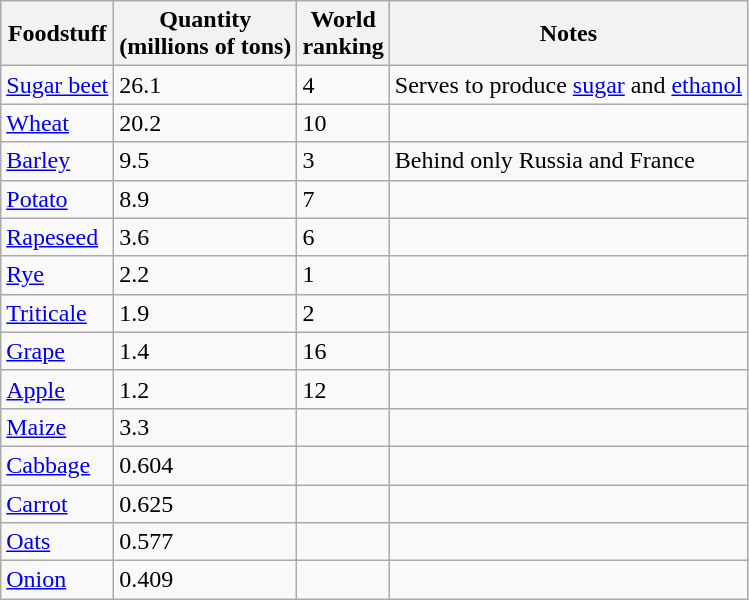<table class="wikitable sortable">
<tr>
<th>Foodstuff</th>
<th>Quantity<br>(millions of tons)</th>
<th>World<br>ranking</th>
<th class=unsortable>Notes</th>
</tr>
<tr>
<td><a href='#'>Sugar beet</a></td>
<td>26.1</td>
<td>4</td>
<td>Serves to produce <a href='#'>sugar</a> and <a href='#'>ethanol</a></td>
</tr>
<tr>
<td><a href='#'>Wheat</a></td>
<td>20.2</td>
<td>10</td>
<td></td>
</tr>
<tr>
<td><a href='#'>Barley</a></td>
<td>9.5</td>
<td>3</td>
<td>Behind only Russia and France</td>
</tr>
<tr>
<td><a href='#'>Potato</a></td>
<td>8.9</td>
<td>7</td>
<td></td>
</tr>
<tr>
<td><a href='#'>Rapeseed</a></td>
<td>3.6</td>
<td>6</td>
<td></td>
</tr>
<tr>
<td><a href='#'>Rye</a></td>
<td>2.2</td>
<td>1</td>
<td></td>
</tr>
<tr>
<td><a href='#'>Triticale</a></td>
<td>1.9</td>
<td>2</td>
<td></td>
</tr>
<tr>
<td><a href='#'>Grape</a></td>
<td>1.4</td>
<td>16</td>
<td></td>
</tr>
<tr>
<td><a href='#'>Apple</a></td>
<td>1.2</td>
<td>12</td>
<td></td>
</tr>
<tr>
<td><a href='#'>Maize</a></td>
<td>3.3</td>
<td></td>
<td></td>
</tr>
<tr>
<td><a href='#'>Cabbage</a></td>
<td>0.604</td>
<td></td>
<td></td>
</tr>
<tr>
<td><a href='#'>Carrot</a></td>
<td>0.625</td>
<td></td>
<td></td>
</tr>
<tr>
<td><a href='#'>Oats</a></td>
<td>0.577</td>
<td></td>
<td></td>
</tr>
<tr>
<td><a href='#'>Onion</a></td>
<td>0.409</td>
<td></td>
<td></td>
</tr>
</table>
